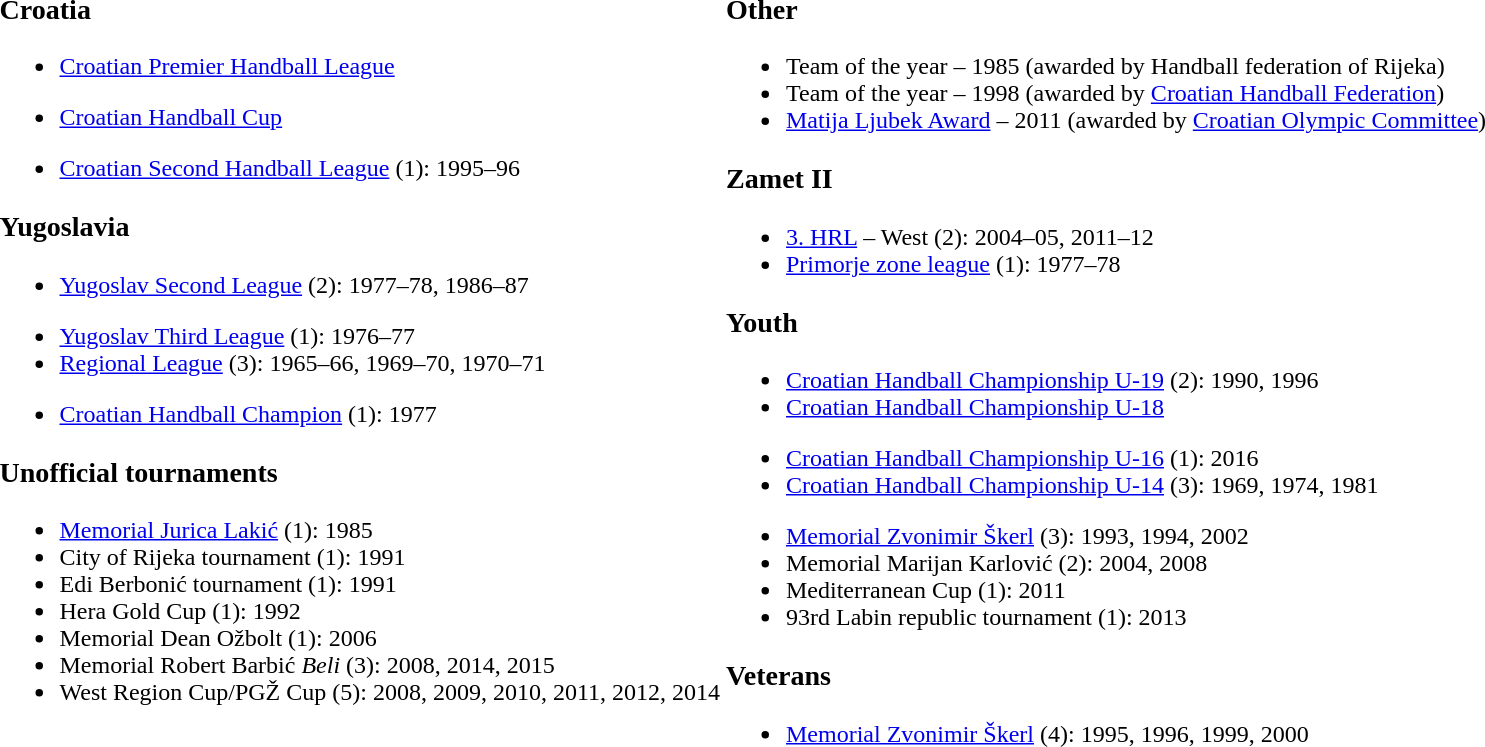<table>
<tr>
<td valign="top"><br><h3>Croatia</h3><ul><li><a href='#'>Croatian Premier Handball League</a></li></ul><ul><li><a href='#'>Croatian Handball Cup</a></li></ul><ul><li><a href='#'>Croatian Second Handball League</a> (1): 1995–96</li></ul><h3>Yugoslavia</h3><ul><li><a href='#'>Yugoslav Second League</a> (2): 1977–78, 1986–87</li></ul><ul><li><a href='#'>Yugoslav Third League</a> (1): 1976–77</li><li><a href='#'>Regional League</a> (3): 1965–66, 1969–70, 1970–71</li></ul><ul><li><a href='#'>Croatian Handball Champion</a> (1): 1977</li></ul><h3>Unofficial tournaments</h3><ul><li><a href='#'>Memorial Jurica Lakić</a> (1): 1985</li><li>City of Rijeka tournament (1): 1991</li><li>Edi Berbonić tournament (1): 1991</li><li>Hera Gold Cup (1): 1992</li><li>Memorial Dean Ožbolt (1): 2006</li><li>Memorial Robert Barbić <em>Beli</em> (3): 2008, 2014, 2015</li><li>West Region Cup/PGŽ Cup (5):  2008, 2009, 2010, 2011, 2012, 2014</li></ul></td>
<td valign=top><br><h3>Other</h3><ul><li>Team of the year – 1985 (awarded by Handball federation of Rijeka)</li><li>Team of the year – 1998 (awarded by <a href='#'>Croatian Handball Federation</a>)</li><li><a href='#'>Matija Ljubek Award</a> – 2011 (awarded by <a href='#'>Croatian Olympic Committee</a>)</li></ul><h3>Zamet II</h3><ul><li><a href='#'>3. HRL</a> – West (2): 2004–05, 2011–12</li><li><a href='#'>Primorje zone league</a> (1): 1977–78</li></ul><h3>Youth</h3><ul><li><a href='#'>Croatian Handball Championship U-19</a> (2): 1990, 1996</li><li><a href='#'>Croatian Handball Championship U-18</a></li></ul><ul><li><a href='#'>Croatian Handball Championship U-16</a> (1): 2016</li><li><a href='#'>Croatian Handball Championship U-14</a> (3): 1969, 1974, 1981</li></ul><ul><li><a href='#'>Memorial Zvonimir Škerl</a> (3): 1993, 1994, 2002</li><li>Memorial Marijan Karlović (2): 2004, 2008</li><li>Mediterranean Cup (1): 2011</li><li>93rd Labin republic tournament (1): 2013</li></ul><h3>Veterans</h3><ul><li><a href='#'>Memorial Zvonimir Škerl</a> (4): 1995, 1996, 1999, 2000</li></ul></td>
</tr>
</table>
